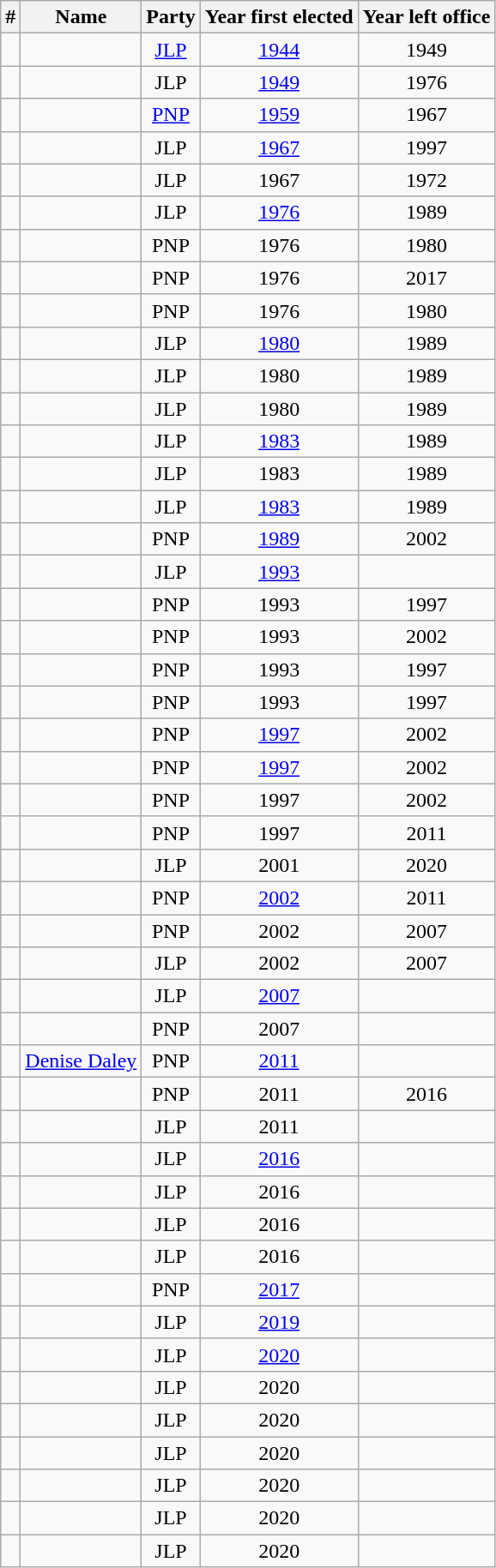<table class="wikitable sortable mw-collapsible">
<tr>
<th align=center>#</th>
<th>Name</th>
<th>Party</th>
<th>Year first elected</th>
<th>Year left office</th>
</tr>
<tr>
<td align=center></td>
<td></td>
<td align=center><a href='#'>JLP</a></td>
<td align=center><a href='#'>1944</a></td>
<td align=center>1949</td>
</tr>
<tr>
<td align=center></td>
<td></td>
<td align=center>JLP</td>
<td align=center><a href='#'>1949</a></td>
<td align=center>1976</td>
</tr>
<tr>
<td align=center></td>
<td></td>
<td align=center><a href='#'>PNP</a></td>
<td align=center><a href='#'>1959</a></td>
<td align=center>1967</td>
</tr>
<tr>
<td align=center></td>
<td></td>
<td align=center>JLP</td>
<td align=center><a href='#'>1967</a></td>
<td align=center>1997</td>
</tr>
<tr>
<td align=center></td>
<td></td>
<td align=center>JLP</td>
<td align=center>1967</td>
<td align=center>1972</td>
</tr>
<tr>
<td align=center></td>
<td></td>
<td align=center>JLP</td>
<td align=center><a href='#'>1976</a></td>
<td align=center>1989</td>
</tr>
<tr>
<td align=center></td>
<td></td>
<td align=center>PNP</td>
<td align=center>1976</td>
<td align=center>1980</td>
</tr>
<tr>
<td align=center></td>
<td></td>
<td align=center>PNP</td>
<td align=center>1976</td>
<td align=center>2017</td>
</tr>
<tr>
<td align=center></td>
<td></td>
<td align=center>PNP</td>
<td align=center>1976</td>
<td align=center>1980</td>
</tr>
<tr>
<td align=center></td>
<td></td>
<td align=center>JLP</td>
<td align=center><a href='#'>1980</a></td>
<td align=center>1989</td>
</tr>
<tr>
<td align=center></td>
<td></td>
<td align=center>JLP</td>
<td align=center>1980</td>
<td align=center>1989</td>
</tr>
<tr>
<td align=center></td>
<td></td>
<td align=center>JLP</td>
<td align=center>1980</td>
<td align=center>1989</td>
</tr>
<tr>
<td align=center></td>
<td></td>
<td align=center>JLP</td>
<td align=center><a href='#'>1983</a></td>
<td align=center>1989</td>
</tr>
<tr>
<td align=center></td>
<td></td>
<td align=center>JLP</td>
<td align=center>1983</td>
<td align=center>1989</td>
</tr>
<tr>
<td align=center></td>
<td></td>
<td align=center>JLP</td>
<td align=center><a href='#'>1983</a></td>
<td align=center>1989</td>
</tr>
<tr>
<td align=center></td>
<td></td>
<td align=center>PNP</td>
<td align=center><a href='#'>1989</a></td>
<td align=center>2002</td>
</tr>
<tr>
<td align=center></td>
<td></td>
<td align=center>JLP</td>
<td align=center><a href='#'>1993</a></td>
<td align=center></td>
</tr>
<tr>
<td align=center></td>
<td></td>
<td align=center>PNP</td>
<td align=center>1993</td>
<td align=center>1997</td>
</tr>
<tr>
<td align=center></td>
<td></td>
<td align=center>PNP</td>
<td align=center>1993</td>
<td align=center>2002</td>
</tr>
<tr>
<td align=center></td>
<td></td>
<td align=center>PNP</td>
<td align=center>1993</td>
<td align=center>1997</td>
</tr>
<tr>
<td align=center></td>
<td></td>
<td align="center">PNP</td>
<td align=center>1993</td>
<td align=center>1997</td>
</tr>
<tr>
<td align=center></td>
<td></td>
<td align=center>PNP</td>
<td align=center><a href='#'>1997</a></td>
<td align=center>2002</td>
</tr>
<tr>
<td align=center></td>
<td></td>
<td align=center>PNP</td>
<td align=center><a href='#'>1997</a></td>
<td align=center>2002</td>
</tr>
<tr>
<td align=center></td>
<td></td>
<td align=center>PNP</td>
<td align=center>1997</td>
<td align=center>2002</td>
</tr>
<tr>
<td align=center></td>
<td></td>
<td align=center>PNP</td>
<td align=center>1997</td>
<td align=center>2011</td>
</tr>
<tr>
<td align=center></td>
<td></td>
<td align=center>JLP</td>
<td align=center>2001</td>
<td align=center>2020</td>
</tr>
<tr>
<td align=center></td>
<td></td>
<td align=center>PNP</td>
<td align=center><a href='#'>2002</a></td>
<td align=center>2011</td>
</tr>
<tr>
<td align=center></td>
<td></td>
<td align=center>PNP</td>
<td align=center>2002</td>
<td align=center>2007</td>
</tr>
<tr>
<td align=center></td>
<td></td>
<td align=center>JLP</td>
<td align=center>2002</td>
<td align=center>2007</td>
</tr>
<tr>
<td align=center></td>
<td></td>
<td align=center>JLP</td>
<td align=center><a href='#'>2007</a></td>
<td align=center></td>
</tr>
<tr>
<td align=center></td>
<td></td>
<td align=center>PNP</td>
<td align=center>2007</td>
<td align=center></td>
</tr>
<tr>
<td align=center></td>
<td><a href='#'>Denise Daley</a></td>
<td align="center">PNP</td>
<td align=center><a href='#'>2011</a></td>
<td align=center></td>
</tr>
<tr>
<td align=center></td>
<td></td>
<td align=center>PNP</td>
<td align=center>2011</td>
<td align=center>2016</td>
</tr>
<tr>
<td align=center></td>
<td></td>
<td align=center>JLP</td>
<td align=center>2011</td>
<td align=center></td>
</tr>
<tr>
<td align=center></td>
<td></td>
<td align=center>JLP</td>
<td align=center><a href='#'>2016</a></td>
<td align=center></td>
</tr>
<tr>
<td align=center></td>
<td></td>
<td align=center>JLP</td>
<td align=center>2016</td>
<td align=center></td>
</tr>
<tr>
<td align=center></td>
<td></td>
<td align=center>JLP</td>
<td align=center>2016</td>
<td align=center></td>
</tr>
<tr>
<td align=center></td>
<td></td>
<td align=center>JLP</td>
<td align=center>2016</td>
<td align=center></td>
</tr>
<tr>
<td align=center></td>
<td></td>
<td align=center>PNP</td>
<td align=center><a href='#'>2017</a></td>
<td align="center"></td>
</tr>
<tr>
<td align=center></td>
<td></td>
<td align=center>JLP</td>
<td align=center><a href='#'>2019</a></td>
<td align=center></td>
</tr>
<tr>
<td align=center></td>
<td></td>
<td align=center>JLP</td>
<td align=center><a href='#'>2020</a></td>
<td align=center></td>
</tr>
<tr>
<td align=center></td>
<td></td>
<td align=center>JLP</td>
<td align=center>2020</td>
<td align=center></td>
</tr>
<tr>
<td align=center></td>
<td></td>
<td align=center>JLP</td>
<td align=center>2020</td>
<td align=center></td>
</tr>
<tr>
<td align=center></td>
<td></td>
<td align=center>JLP</td>
<td align=center>2020</td>
<td align=center></td>
</tr>
<tr>
<td align=center></td>
<td></td>
<td align=center>JLP</td>
<td align=center>2020</td>
<td align=center></td>
</tr>
<tr>
<td align=center></td>
<td></td>
<td align=center>JLP</td>
<td align=center>2020</td>
<td align=center></td>
</tr>
<tr>
<td align=center></td>
<td></td>
<td align=center>JLP</td>
<td align=center>2020</td>
<td align=center></td>
</tr>
</table>
